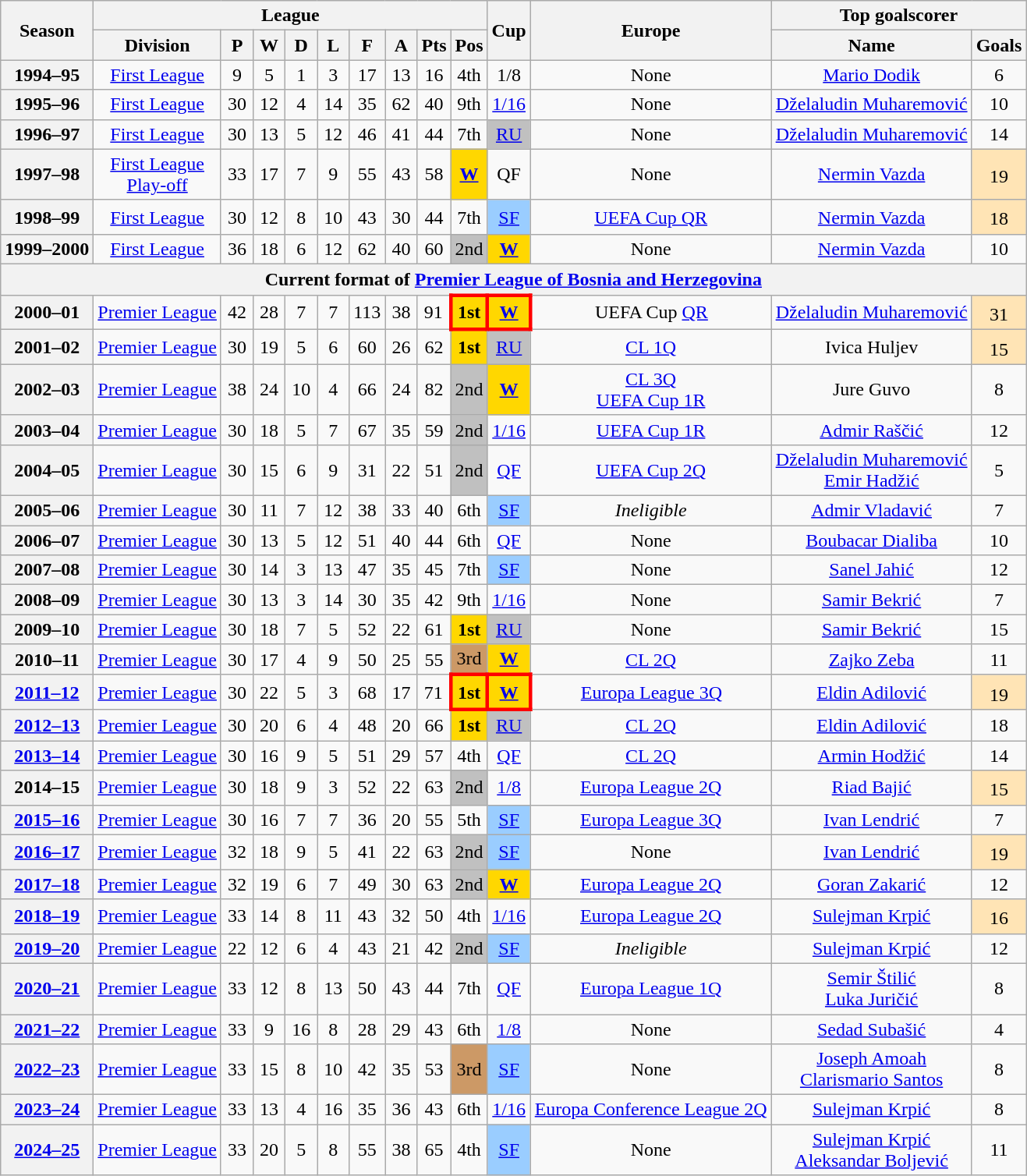<table class="wikitable" style="text-align: center">
<tr>
<th rowspan="2">Season</th>
<th colspan="9">League</th>
<th rowspan="2">Cup</th>
<th rowspan="2">Europe</th>
<th colspan="2">Top goalscorer</th>
</tr>
<tr>
<th>Division</th>
<th width="20">P</th>
<th width="20">W</th>
<th width="20">D</th>
<th width="20">L</th>
<th width="20">F</th>
<th width="20">A</th>
<th width="20">Pts</th>
<th>Pos</th>
<th>Name</th>
<th>Goals</th>
</tr>
<tr>
<th>1994–95</th>
<td><a href='#'>First League</a></td>
<td>9</td>
<td>5</td>
<td>1</td>
<td>3</td>
<td>17</td>
<td>13</td>
<td>16</td>
<td>4th</td>
<td>1/8</td>
<td>None</td>
<td><a href='#'>Mario Dodik</a></td>
<td>6</td>
</tr>
<tr>
<th>1995–96</th>
<td><a href='#'>First League</a></td>
<td>30</td>
<td>12</td>
<td>4</td>
<td>14</td>
<td>35</td>
<td>62</td>
<td>40</td>
<td>9th</td>
<td><a href='#'>1/16</a></td>
<td>None</td>
<td><a href='#'>Dželaludin Muharemović</a></td>
<td>10</td>
</tr>
<tr>
<th>1996–97</th>
<td><a href='#'>First League</a></td>
<td>30</td>
<td>13</td>
<td>5</td>
<td>12</td>
<td>46</td>
<td>41</td>
<td>44</td>
<td>7th</td>
<td bgcolor="silver"><a href='#'>RU</a></td>
<td>None</td>
<td><a href='#'>Dželaludin Muharemović</a></td>
<td>14</td>
</tr>
<tr>
<th>1997–98</th>
<td><a href='#'>First League</a><br><a href='#'>Play-off</a></td>
<td>33</td>
<td>17</td>
<td>7</td>
<td>9</td>
<td>55</td>
<td>43</td>
<td>58</td>
<td bgcolor=gold><strong><a href='#'>W</a></strong></td>
<td>QF</td>
<td>None</td>
<td><a href='#'>Nermin Vazda</a></td>
<td bgcolor=Moccasin>19<sup></sup></td>
</tr>
<tr>
<th>1998–99</th>
<td><a href='#'>First League</a></td>
<td>30</td>
<td>12</td>
<td>8</td>
<td>10</td>
<td>43</td>
<td>30</td>
<td>44</td>
<td>7th</td>
<td bgcolor="#9acdff"><a href='#'>SF</a></td>
<td><a href='#'>UEFA Cup QR</a></td>
<td><a href='#'>Nermin Vazda</a></td>
<td bgcolor=Moccasin>18<sup></sup></td>
</tr>
<tr>
<th>1999–2000</th>
<td><a href='#'>First League</a></td>
<td>36</td>
<td>18</td>
<td>6</td>
<td>12</td>
<td>62</td>
<td>40</td>
<td>60</td>
<td bgcolor="silver">2nd</td>
<td bgcolor=gold><a href='#'><strong>W</strong></a></td>
<td>None</td>
<td><a href='#'>Nermin Vazda</a></td>
<td>10</td>
</tr>
<tr>
<th colspan="15">Current format of <a href='#'>Premier League of Bosnia and Herzegovina</a></th>
</tr>
<tr>
<th>2000–01 </th>
<td><a href='#'>Premier League</a></td>
<td>42</td>
<td>28</td>
<td>7</td>
<td>7</td>
<td>113</td>
<td>38</td>
<td>91</td>
<td style="border: 3px solid red" bgcolor=gold><strong>1st</strong></td>
<td style="border: 3px solid red"  bgcolor=gold><strong><a href='#'>W</a></strong></td>
<td>UEFA Cup <a href='#'>QR</a></td>
<td><a href='#'>Dželaludin Muharemović</a></td>
<td bgcolor=Moccasin>31<sup></sup></td>
</tr>
<tr>
<th>2001–02 </th>
<td><a href='#'>Premier League</a></td>
<td>30</td>
<td>19</td>
<td>5</td>
<td>6</td>
<td>60</td>
<td>26</td>
<td>62</td>
<td bgcolor=gold><strong>1st</strong></td>
<td bgcolor=silver><a href='#'>RU</a></td>
<td><a href='#'>CL 1Q</a></td>
<td>Ivica Huljev</td>
<td bgcolor=Moccasin>15<sup></sup></td>
</tr>
<tr>
<th>2002–03 </th>
<td><a href='#'>Premier League</a></td>
<td>38</td>
<td>24</td>
<td>10</td>
<td>4</td>
<td>66</td>
<td>24</td>
<td>82</td>
<td bgcolor=silver>2nd</td>
<td bgcolor=gold><strong><a href='#'>W</a></strong></td>
<td><a href='#'>CL 3Q</a><br><a href='#'>UEFA Cup 1R</a></td>
<td>Jure Guvo</td>
<td>8</td>
</tr>
<tr>
<th>2003–04 </th>
<td><a href='#'>Premier League</a></td>
<td>30</td>
<td>18</td>
<td>5</td>
<td>7</td>
<td>67</td>
<td>35</td>
<td>59</td>
<td bgcolor=silver>2nd</td>
<td><a href='#'>1/16</a></td>
<td><a href='#'>UEFA Cup 1R</a></td>
<td><a href='#'>Admir Raščić</a></td>
<td>12</td>
</tr>
<tr>
<th>2004–05 </th>
<td><a href='#'>Premier League</a></td>
<td>30</td>
<td>15</td>
<td>6</td>
<td>9</td>
<td>31</td>
<td>22</td>
<td>51</td>
<td bgcolor=silver>2nd</td>
<td><a href='#'>QF</a></td>
<td><a href='#'>UEFA Cup 2Q</a></td>
<td><a href='#'>Dželaludin Muharemović</a> <br> <a href='#'>Emir Hadžić</a></td>
<td>5</td>
</tr>
<tr>
<th>2005–06 </th>
<td><a href='#'>Premier League</a></td>
<td>30</td>
<td>11</td>
<td>7</td>
<td>12</td>
<td>38</td>
<td>33</td>
<td>40</td>
<td>6th</td>
<td bgcolor="#9acdff"><a href='#'>SF</a></td>
<td><em>Ineligible</em></td>
<td><a href='#'>Admir Vladavić</a></td>
<td>7</td>
</tr>
<tr>
<th>2006–07 </th>
<td><a href='#'>Premier League</a></td>
<td>30</td>
<td>13</td>
<td>5</td>
<td>12</td>
<td>51</td>
<td>40</td>
<td>44</td>
<td>6th</td>
<td><a href='#'>QF</a></td>
<td>None</td>
<td><a href='#'>Boubacar Dialiba</a></td>
<td>10</td>
</tr>
<tr>
<th>2007–08 </th>
<td><a href='#'>Premier League</a></td>
<td>30</td>
<td>14</td>
<td>3</td>
<td>13</td>
<td>47</td>
<td>35</td>
<td>45</td>
<td>7th</td>
<td bgcolor="#9acdff"><a href='#'>SF</a></td>
<td>None</td>
<td><a href='#'>Sanel Jahić</a></td>
<td>12</td>
</tr>
<tr>
<th>2008–09 </th>
<td><a href='#'>Premier League</a></td>
<td>30</td>
<td>13</td>
<td>3</td>
<td>14</td>
<td>30</td>
<td>35</td>
<td>42</td>
<td>9th</td>
<td><a href='#'>1/16</a></td>
<td>None</td>
<td><a href='#'>Samir Bekrić</a></td>
<td>7</td>
</tr>
<tr>
<th>2009–10 </th>
<td><a href='#'>Premier League</a></td>
<td>30</td>
<td>18</td>
<td>7</td>
<td>5</td>
<td>52</td>
<td>22</td>
<td>61</td>
<td bgcolor=gold><strong>1st</strong></td>
<td bgcolor=silver><a href='#'>RU</a></td>
<td>None</td>
<td><a href='#'>Samir Bekrić</a></td>
<td>15</td>
</tr>
<tr>
<th>2010–11 </th>
<td><a href='#'>Premier League</a></td>
<td>30</td>
<td>17</td>
<td>4</td>
<td>9</td>
<td>50</td>
<td>25</td>
<td>55</td>
<td bgcolor=#cc9966>3rd</td>
<td bgcolor=gold><strong><a href='#'>W</a></strong></td>
<td><a href='#'>CL 2Q</a></td>
<td><a href='#'>Zajko Zeba</a></td>
<td>11</td>
</tr>
<tr>
<th><a href='#'>2011–12</a></th>
<td><a href='#'>Premier League</a></td>
<td>30</td>
<td>22</td>
<td>5</td>
<td>3</td>
<td>68</td>
<td>17</td>
<td>71</td>
<td style="border: 3px solid red"  bgcolor=gold><strong>1st</strong></td>
<td style="border: 3px solid red"  bgcolor=gold><strong><a href='#'>W</a></strong></td>
<td><a href='#'>Europa League 3Q</a></td>
<td><a href='#'>Eldin Adilović</a></td>
<td bgcolor=Moccasin>19<sup></sup></td>
</tr>
<tr>
<th><a href='#'>2012–13</a></th>
<td><a href='#'>Premier League</a></td>
<td>30</td>
<td>20</td>
<td>6</td>
<td>4</td>
<td>48</td>
<td>20</td>
<td>66</td>
<td bgcolor=gold><strong>1st</strong></td>
<td bgcolor=silver><a href='#'>RU</a></td>
<td><a href='#'>CL 2Q</a></td>
<td><a href='#'>Eldin Adilović</a></td>
<td>18</td>
</tr>
<tr>
<th><a href='#'>2013–14</a></th>
<td><a href='#'>Premier League</a></td>
<td>30</td>
<td>16</td>
<td>9</td>
<td>5</td>
<td>51</td>
<td>29</td>
<td>57</td>
<td>4th</td>
<td><a href='#'>QF</a></td>
<td><a href='#'>CL 2Q</a></td>
<td><a href='#'>Armin Hodžić</a></td>
<td>14</td>
</tr>
<tr>
<th>2014–15 </th>
<td><a href='#'>Premier League</a></td>
<td>30</td>
<td>18</td>
<td>9</td>
<td>3</td>
<td>52</td>
<td>22</td>
<td>63</td>
<td bgcolor=silver>2nd</td>
<td><a href='#'>1/8</a></td>
<td><a href='#'>Europa League 2Q</a></td>
<td><a href='#'>Riad Bajić</a></td>
<td bgcolor=Moccasin>15<sup></sup></td>
</tr>
<tr>
<th><a href='#'>2015–16</a></th>
<td><a href='#'>Premier League</a></td>
<td>30</td>
<td>16</td>
<td>7</td>
<td>7</td>
<td>36</td>
<td>20</td>
<td>55</td>
<td>5th</td>
<td bgcolor="#9acdff"><a href='#'>SF</a></td>
<td><a href='#'>Europa League 3Q</a></td>
<td><a href='#'>Ivan Lendrić</a></td>
<td>7</td>
</tr>
<tr>
<th><a href='#'>2016–17</a></th>
<td><a href='#'>Premier League</a></td>
<td>32</td>
<td>18</td>
<td>9</td>
<td>5</td>
<td>41</td>
<td>22</td>
<td>63</td>
<td bgcolor="silver">2nd</td>
<td bgcolor="#9acdff"><a href='#'>SF</a></td>
<td>None</td>
<td><a href='#'>Ivan Lendrić</a></td>
<td bgcolor=Moccasin>19<sup></sup></td>
</tr>
<tr>
<th><a href='#'>2017–18</a></th>
<td><a href='#'>Premier League</a></td>
<td>32</td>
<td>19</td>
<td>6</td>
<td>7</td>
<td>49</td>
<td>30</td>
<td>63</td>
<td bgcolor=silver>2nd</td>
<td bgcolor=gold><strong><a href='#'>W</a></strong></td>
<td><a href='#'>Europa League 2Q</a></td>
<td><a href='#'>Goran Zakarić</a></td>
<td>12</td>
</tr>
<tr>
<th><a href='#'>2018–19</a></th>
<td><a href='#'>Premier League</a></td>
<td>33</td>
<td>14</td>
<td>8</td>
<td>11</td>
<td>43</td>
<td>32</td>
<td>50</td>
<td>4th</td>
<td><a href='#'>1/16</a></td>
<td><a href='#'>Europa League 2Q</a></td>
<td><a href='#'>Sulejman Krpić</a></td>
<td bgcolor=Moccasin>16<sup></sup></td>
</tr>
<tr>
<th><a href='#'>2019–20</a></th>
<td><a href='#'>Premier League</a></td>
<td>22</td>
<td>12</td>
<td>6</td>
<td>4</td>
<td>43</td>
<td>21</td>
<td>42</td>
<td bgcolor=silver>2nd</td>
<td bgcolor="#9acdff"><a href='#'>SF</a></td>
<td><em>Ineligible</em></td>
<td><a href='#'>Sulejman Krpić</a></td>
<td>12</td>
</tr>
<tr>
<th><a href='#'>2020–21</a></th>
<td><a href='#'>Premier League</a></td>
<td>33</td>
<td>12</td>
<td>8</td>
<td>13</td>
<td>50</td>
<td>43</td>
<td>44</td>
<td>7th</td>
<td><a href='#'>QF</a></td>
<td><a href='#'>Europa League 1Q</a></td>
<td><a href='#'>Semir Štilić</a> <br> <a href='#'>Luka Juričić</a></td>
<td>8</td>
</tr>
<tr>
<th><a href='#'>2021–22</a></th>
<td><a href='#'>Premier League</a></td>
<td>33</td>
<td>9</td>
<td>16</td>
<td>8</td>
<td>28</td>
<td>29</td>
<td>43</td>
<td>6th</td>
<td><a href='#'>1/8</a></td>
<td>None</td>
<td><a href='#'>Sedad Subašić</a></td>
<td>4</td>
</tr>
<tr>
<th><a href='#'>2022–23</a></th>
<td><a href='#'>Premier League</a></td>
<td>33</td>
<td>15</td>
<td>8</td>
<td>10</td>
<td>42</td>
<td>35</td>
<td>53</td>
<td bgcolor=#cc9966>3rd</td>
<td bgcolor="#9acdff"><a href='#'>SF</a></td>
<td>None</td>
<td><a href='#'>Joseph Amoah</a> <br> <a href='#'>Clarismario Santos</a></td>
<td>8</td>
</tr>
<tr>
<th><a href='#'>2023–24</a></th>
<td><a href='#'>Premier League</a></td>
<td>33</td>
<td>13</td>
<td>4</td>
<td>16</td>
<td>35</td>
<td>36</td>
<td>43</td>
<td>6th</td>
<td><a href='#'>1/16</a></td>
<td><a href='#'>Europa Conference League 2Q</a></td>
<td><a href='#'>Sulejman Krpić</a></td>
<td>8</td>
</tr>
<tr>
<th><a href='#'>2024–25</a></th>
<td><a href='#'>Premier League</a></td>
<td>33</td>
<td>20</td>
<td>5</td>
<td>8</td>
<td>55</td>
<td>38</td>
<td>65</td>
<td>4th</td>
<td bgcolor="#9acdff"><a href='#'>SF</a></td>
<td>None</td>
<td><a href='#'>Sulejman Krpić</a> <br> <a href='#'>Aleksandar Boljević</a></td>
<td>11</td>
</tr>
</table>
